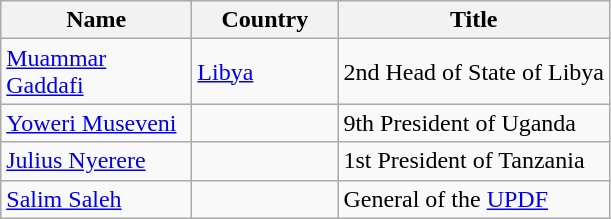<table class="wikitable">
<tr>
<th width="120px">Name</th>
<th width="90px">Country</th>
<th>Title</th>
</tr>
<tr>
<td><a href='#'>Muammar Gaddafi</a></td>
<td> <a href='#'>Libya</a></td>
<td>2nd Head of State of Libya</td>
</tr>
<tr>
<td><a href='#'>Yoweri Museveni</a></td>
<td></td>
<td>9th President of Uganda</td>
</tr>
<tr>
<td><a href='#'>Julius Nyerere</a></td>
<td></td>
<td>1st President of Tanzania</td>
</tr>
<tr>
<td><a href='#'>Salim Saleh</a></td>
<td></td>
<td>General of the <a href='#'>UPDF</a></td>
</tr>
</table>
